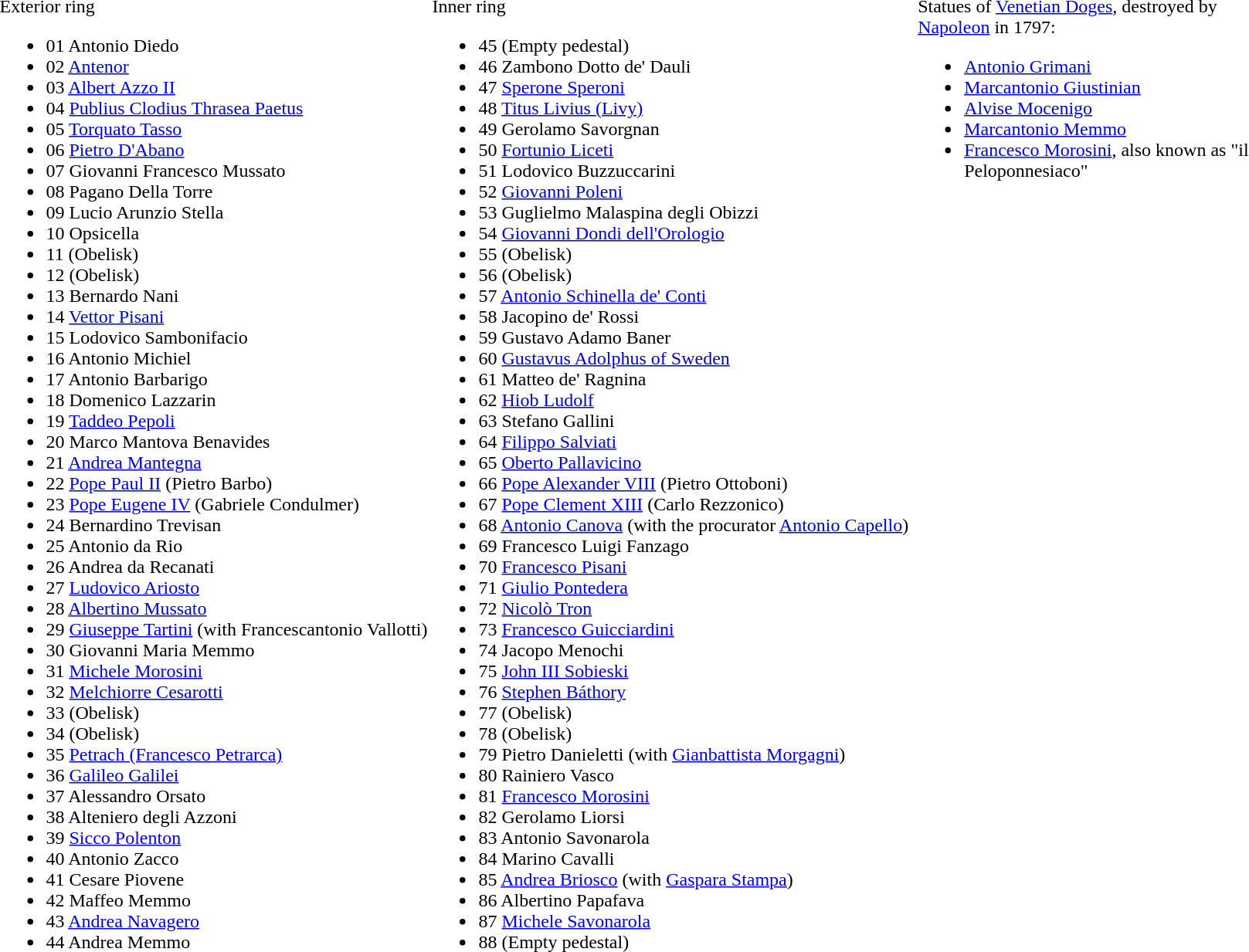<table>
<tr>
<td valign="top"><br>Exterior ring<ul><li>01 Antonio Diedo</li><li>02 <a href='#'>Antenor</a></li><li>03 <a href='#'>Albert Azzo II</a></li><li>04 <a href='#'>Publius Clodius Thrasea Paetus</a></li><li>05 <a href='#'>Torquato Tasso</a></li><li>06 <a href='#'>Pietro D'Abano</a></li><li>07 Giovanni Francesco Mussato</li><li>08 Pagano Della Torre</li><li>09 Lucio Arunzio Stella</li><li>10 Opsicella</li><li>11 (Obelisk)</li><li>12 (Obelisk)</li><li>13 Bernardo Nani</li><li>14 <a href='#'>Vettor Pisani</a></li><li>15 Lodovico Sambonifacio</li><li>16 Antonio Michiel</li><li>17 Antonio Barbarigo</li><li>18 Domenico Lazzarin</li><li>19 <a href='#'>Taddeo Pepoli</a></li><li>20 Marco Mantova Benavides</li><li>21 <a href='#'>Andrea Mantegna</a></li><li>22 <a href='#'>Pope Paul II</a> (Pietro Barbo)</li><li>23 <a href='#'>Pope Eugene IV</a> (Gabriele Condulmer)</li><li>24 Bernardino Trevisan</li><li>25 Antonio da Rio</li><li>26 Andrea da Recanati</li><li>27 <a href='#'>Ludovico Ariosto</a></li><li>28 <a href='#'>Albertino Mussato</a></li><li>29 <a href='#'>Giuseppe Tartini</a> (with Francescantonio Vallotti)</li><li>30 Giovanni Maria Memmo</li><li>31 <a href='#'>Michele Morosini</a></li><li>32 <a href='#'>Melchiorre Cesarotti</a></li><li>33 (Obelisk)</li><li>34 (Obelisk)</li><li>35 <a href='#'>Petrach (Francesco Petrarca)</a></li><li>36 <a href='#'>Galileo Galilei</a></li><li>37 Alessandro Orsato</li><li>38 Alteniero degli Azzoni</li><li>39 <a href='#'>Sicco Polenton</a></li><li>40 Antonio Zacco</li><li>41 Cesare Piovene</li><li>42 Maffeo Memmo</li><li>43 <a href='#'>Andrea Navagero</a></li><li>44 Andrea Memmo</li></ul></td>
<td valign="top"><br>Inner ring<ul><li>45 (Empty pedestal)</li><li>46 Zambono Dotto de' Dauli</li><li>47 <a href='#'>Sperone Speroni</a></li><li>48 <a href='#'>Titus Livius (Livy)</a></li><li>49 Gerolamo Savorgnan</li><li>50 <a href='#'>Fortunio Liceti</a></li><li>51 Lodovico Buzzuccarini</li><li>52 <a href='#'>Giovanni Poleni</a></li><li>53 Guglielmo Malaspina degli Obizzi</li><li>54 <a href='#'>Giovanni Dondi dell'Orologio</a></li><li>55 (Obelisk)</li><li>56 (Obelisk)</li><li>57 <a href='#'>Antonio Schinella de' Conti</a></li><li>58 Jacopino de' Rossi</li><li>59 Gustavo Adamo Baner</li><li>60 <a href='#'>Gustavus Adolphus of Sweden</a></li><li>61 Matteo de' Ragnina</li><li>62 <a href='#'>Hiob Ludolf</a></li><li>63 Stefano Gallini</li><li>64 <a href='#'>Filippo Salviati</a></li><li>65 <a href='#'>Oberto Pallavicino</a></li><li>66 <a href='#'>Pope Alexander VIII</a> (Pietro Ottoboni)</li><li>67 <a href='#'>Pope Clement XIII</a> (Carlo Rezzonico)</li><li>68 <a href='#'>Antonio Canova</a> (with the procurator <a href='#'>Antonio Capello</a>)</li><li>69 Francesco Luigi Fanzago</li><li>70 <a href='#'>Francesco Pisani</a></li><li>71 <a href='#'>Giulio Pontedera</a></li><li>72 <a href='#'>Nicolò Tron</a></li><li>73 <a href='#'>Francesco Guicciardini</a></li><li>74 Jacopo Menochi</li><li>75 <a href='#'>John III Sobieski</a></li><li>76 <a href='#'>Stephen Báthory</a></li><li>77 (Obelisk)</li><li>78 (Obelisk)</li><li>79 Pietro Danieletti (with <a href='#'>Gianbattista Morgagni</a>)</li><li>80 Rainiero Vasco</li><li>81 <a href='#'>Francesco Morosini</a></li><li>82 Gerolamo Liorsi</li><li>83 Antonio Savonarola</li><li>84 Marino Cavalli</li><li>85 <a href='#'>Andrea Briosco</a> (with <a href='#'>Gaspara Stampa</a>)</li><li>86 Albertino Papafava</li><li>87 <a href='#'>Michele Savonarola</a></li><li>88 (Empty pedestal)</li></ul></td>
<td></td>
<td valign="top" width=300><br>Statues of <a href='#'>Venetian Doges</a>, destroyed by <a href='#'>Napoleon</a> in 1797:<ul><li><a href='#'>Antonio Grimani</a></li><li><a href='#'>Marcantonio Giustinian</a></li><li><a href='#'>Alvise Mocenigo</a></li><li><a href='#'>Marcantonio Memmo</a></li><li><a href='#'>Francesco Morosini</a>, also known as "il Peloponnesiaco"</li></ul></td>
</tr>
</table>
